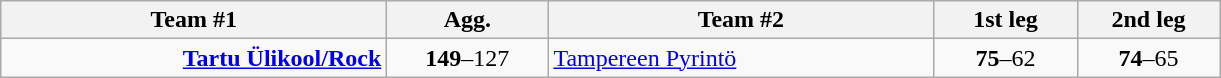<table class=wikitable style="text-align:center">
<tr>
<th width=250>Team #1</th>
<th width=100>Agg.</th>
<th width=250>Team #2</th>
<th width=88>1st leg</th>
<th width=88>2nd leg</th>
</tr>
<tr>
<td align=right><strong><a href='#'>Tartu Ülikool/Rock</a></strong> </td>
<td><strong>149</strong>–127</td>
<td align=left> <a href='#'>Tampereen Pyrintö</a></td>
<td><strong>75</strong>–62</td>
<td><strong>74</strong>–65</td>
</tr>
</table>
